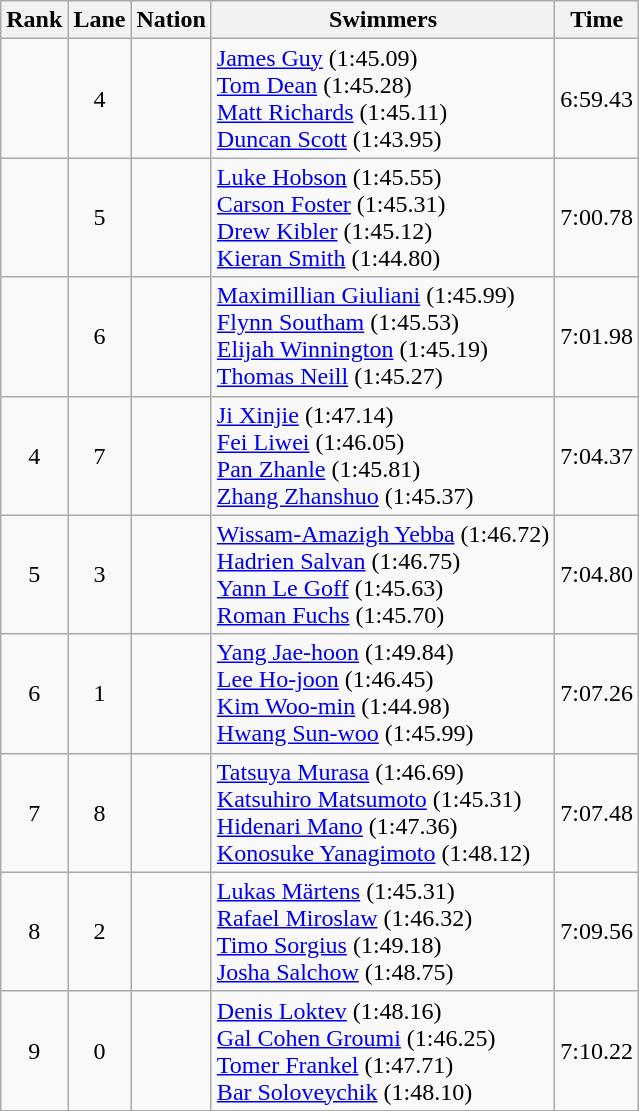<table class="wikitable sortable mw-collapsible" style="text-align:center">
<tr>
<th scope="col">Rank</th>
<th scope="col">Lane</th>
<th scope="col">Nation</th>
<th scope="col">Swimmers</th>
<th scope="col">Time</th>
</tr>
<tr>
<td></td>
<td>4</td>
<td align="left" valign="middle"></td>
<td align="left" valighn="top"><a href='#'>James Guy</a> (1:45.09)<br><a href='#'>Tom Dean</a> (1:45.28)<br><a href='#'>Matt Richards</a> (1:45.11)<br><a href='#'>Duncan Scott</a> (1:43.95)</td>
<td>6:59.43</td>
</tr>
<tr>
<td></td>
<td>5</td>
<td align="left" valign="middle"></td>
<td align="left" valighn="top"><a href='#'>Luke Hobson</a> (1:45.55)<br><a href='#'>Carson Foster</a> (1:45.31)<br><a href='#'>Drew Kibler</a> (1:45.12)<br><a href='#'>Kieran Smith</a> (1:44.80)</td>
<td>7:00.78</td>
</tr>
<tr>
<td></td>
<td>6</td>
<td align="left" valign="middle"></td>
<td align="left" valighn="top"><a href='#'>Maximillian Giuliani</a> (1:45.99)<br><a href='#'>Flynn Southam</a> (1:45.53)<br><a href='#'>Elijah Winnington</a> (1:45.19)<br><a href='#'>Thomas Neill</a> (1:45.27)</td>
<td>7:01.98</td>
</tr>
<tr>
<td>4</td>
<td>7</td>
<td align="left" valign="middle"></td>
<td align="left" valighn="top"><a href='#'>Ji Xinjie</a> (1:47.14)<br><a href='#'>Fei Liwei</a> (1:46.05)<br><a href='#'>Pan Zhanle</a> (1:45.81)<br><a href='#'>Zhang Zhanshuo</a> (1:45.37)</td>
<td>7:04.37</td>
</tr>
<tr>
<td>5</td>
<td>3</td>
<td align="left" valign="middle"></td>
<td align="left" valighn="top"><a href='#'>Wissam-Amazigh Yebba</a> (1:46.72)<br><a href='#'>Hadrien Salvan</a> (1:46.75)<br><a href='#'>Yann Le Goff</a> (1:45.63)<br><a href='#'>Roman Fuchs</a> (1:45.70)</td>
<td>7:04.80</td>
</tr>
<tr>
<td>6</td>
<td>1</td>
<td align="left" valign="middle"></td>
<td align="left" valighn="top"><a href='#'>Yang Jae-hoon</a> (1:49.84)<br><a href='#'>Lee Ho-joon</a> (1:46.45)<br><a href='#'>Kim Woo-min</a> (1:44.98)<br><a href='#'>Hwang Sun-woo</a> (1:45.99)</td>
<td>7:07.26</td>
</tr>
<tr>
<td>7</td>
<td>8</td>
<td align="left" valign="middle"></td>
<td align="left" valighn="top"><a href='#'>Tatsuya Murasa</a> (1:46.69)<br><a href='#'>Katsuhiro Matsumoto</a> (1:45.31)<br><a href='#'>Hidenari Mano</a> (1:47.36)<br><a href='#'>Konosuke Yanagimoto</a> (1:48.12)</td>
<td>7:07.48</td>
</tr>
<tr>
<td>8</td>
<td>2</td>
<td align="left" valign="middle"></td>
<td align="left" valighn="top"><a href='#'>Lukas Märtens</a> (1:45.31)<br><a href='#'>Rafael Miroslaw</a> (1:46.32)<br><a href='#'>Timo Sorgius</a> (1:49.18)<br><a href='#'>Josha Salchow</a> (1:48.75)</td>
<td>7:09.56</td>
</tr>
<tr>
<td>9</td>
<td>0</td>
<td align="left" valign="middle"></td>
<td align="left" valighn="top"><a href='#'>Denis Loktev</a> (1:48.16)<br><a href='#'>Gal Cohen Groumi</a> (1:46.25)<br><a href='#'>Tomer Frankel</a> (1:47.71)<br><a href='#'>Bar Soloveychik</a> (1:48.10)</td>
<td>7:10.22</td>
</tr>
</table>
